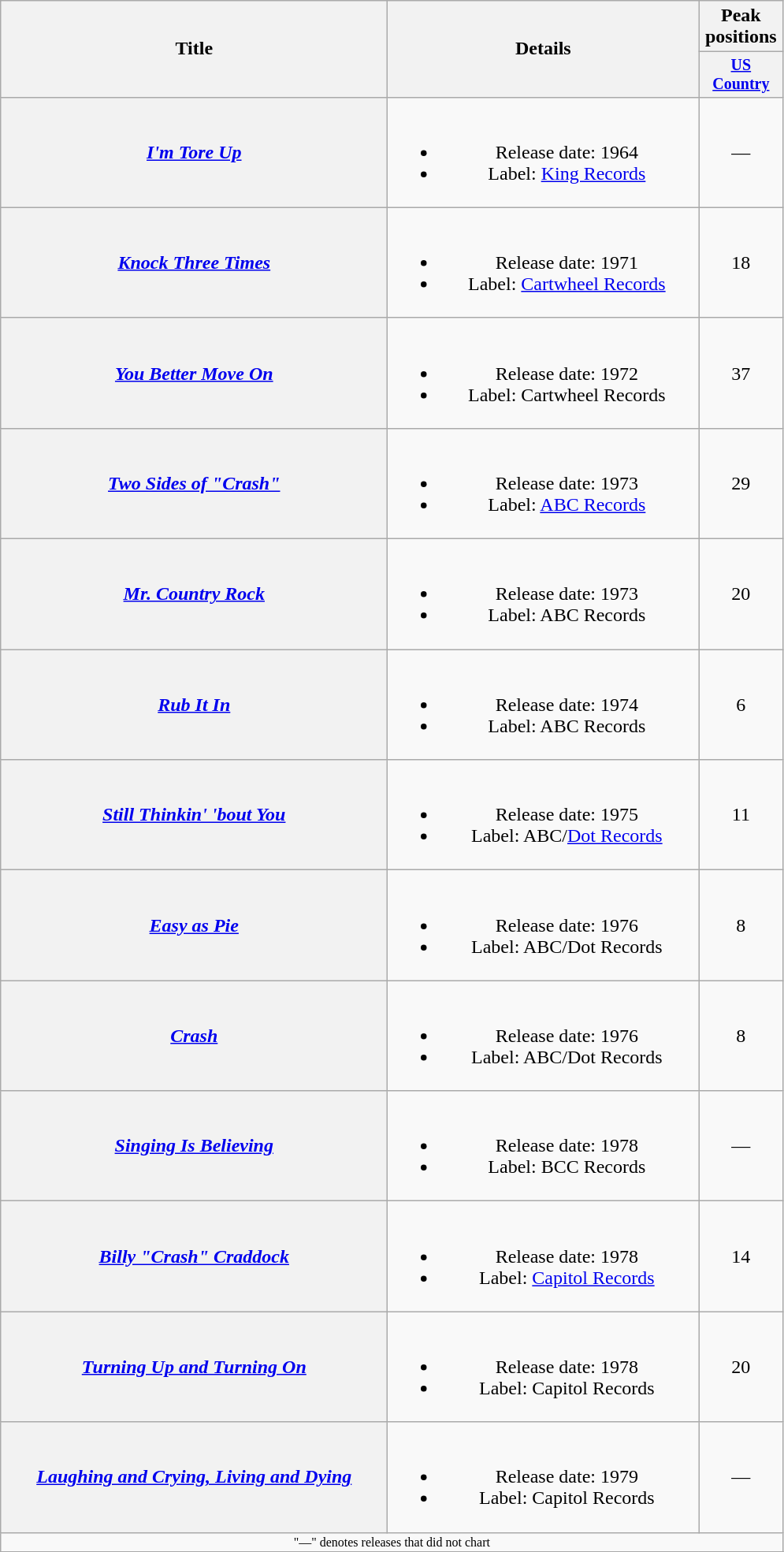<table class="wikitable plainrowheaders" style="text-align:center;">
<tr>
<th rowspan="2" style="width:20em;">Title</th>
<th rowspan="2" style="width:16em;">Details</th>
<th>Peak positions</th>
</tr>
<tr style="font-size:smaller;">
<th width="65"><a href='#'>US Country</a></th>
</tr>
<tr>
<th scope="row"><em><a href='#'>I'm Tore Up</a></em></th>
<td><br><ul><li>Release date: 1964</li><li>Label: <a href='#'>King Records</a></li></ul></td>
<td>—</td>
</tr>
<tr>
<th scope="row"><em><a href='#'>Knock Three Times</a></em></th>
<td><br><ul><li>Release date: 1971</li><li>Label: <a href='#'>Cartwheel Records</a></li></ul></td>
<td>18</td>
</tr>
<tr>
<th scope="row"><em><a href='#'>You Better Move On</a></em></th>
<td><br><ul><li>Release date: 1972</li><li>Label: Cartwheel Records</li></ul></td>
<td>37</td>
</tr>
<tr>
<th scope="row"><em><a href='#'>Two Sides of "Crash"</a></em></th>
<td><br><ul><li>Release date: 1973</li><li>Label: <a href='#'>ABC Records</a></li></ul></td>
<td>29</td>
</tr>
<tr>
<th scope="row"><em><a href='#'>Mr. Country Rock</a></em></th>
<td><br><ul><li>Release date: 1973</li><li>Label: ABC Records</li></ul></td>
<td>20</td>
</tr>
<tr>
<th scope="row"><em><a href='#'>Rub It In</a></em></th>
<td><br><ul><li>Release date: 1974</li><li>Label: ABC Records</li></ul></td>
<td>6</td>
</tr>
<tr>
<th scope="row"><em><a href='#'>Still Thinkin' 'bout You</a></em></th>
<td><br><ul><li>Release date: 1975</li><li>Label: ABC/<a href='#'>Dot Records</a></li></ul></td>
<td>11</td>
</tr>
<tr>
<th scope="row"><em><a href='#'>Easy as Pie</a></em></th>
<td><br><ul><li>Release date: 1976</li><li>Label: ABC/Dot Records</li></ul></td>
<td>8</td>
</tr>
<tr>
<th scope="row"><em><a href='#'>Crash</a></em></th>
<td><br><ul><li>Release date: 1976</li><li>Label: ABC/Dot Records</li></ul></td>
<td>8</td>
</tr>
<tr>
<th scope="row"><em><a href='#'>Singing Is Believing</a></em></th>
<td><br><ul><li>Release date: 1978</li><li>Label: BCC Records</li></ul></td>
<td>—</td>
</tr>
<tr>
<th scope="row"><em><a href='#'>Billy "Crash" Craddock</a></em></th>
<td><br><ul><li>Release date: 1978</li><li>Label: <a href='#'>Capitol Records</a></li></ul></td>
<td>14</td>
</tr>
<tr>
<th scope="row"><em><a href='#'>Turning Up and Turning On</a></em></th>
<td><br><ul><li>Release date: 1978</li><li>Label: Capitol Records</li></ul></td>
<td>20</td>
</tr>
<tr>
<th scope="row"><em><a href='#'>Laughing and Crying, Living and Dying</a></em></th>
<td><br><ul><li>Release date: 1979</li><li>Label: Capitol Records</li></ul></td>
<td>—</td>
</tr>
<tr>
<td colspan="3" style="font-size: 8pt">"—" denotes releases that did not chart</td>
</tr>
<tr>
</tr>
</table>
